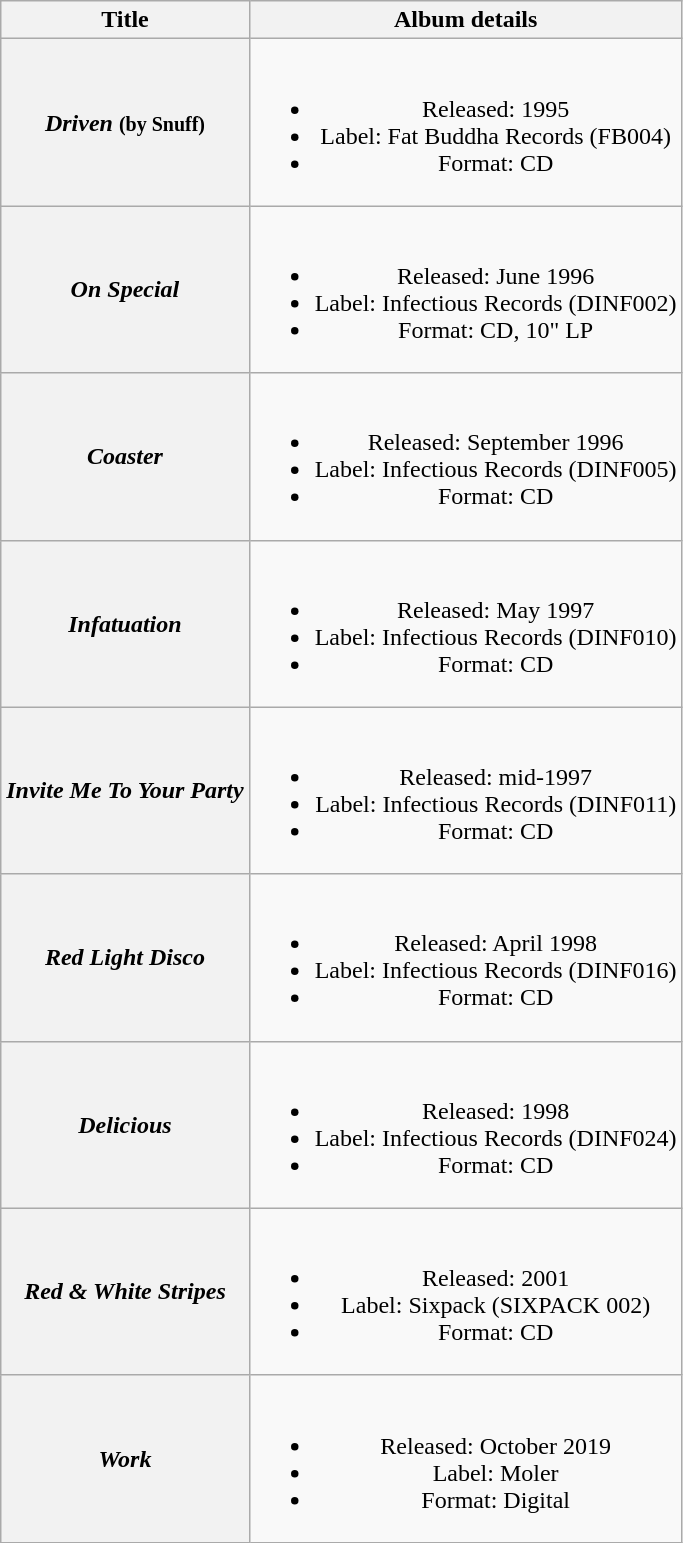<table class="wikitable plainrowheaders" style="text-align:center;">
<tr>
<th>Title</th>
<th>Album details</th>
</tr>
<tr>
<th scope="row"><em>Driven</em> <small>(by Snuff)</small></th>
<td><br><ul><li>Released: 1995</li><li>Label: Fat Buddha Records (FB004)</li><li>Format: CD</li></ul></td>
</tr>
<tr>
<th scope="row"><em>On Special</em></th>
<td><br><ul><li>Released: June 1996</li><li>Label: Infectious Records (DINF002)</li><li>Format: CD, 10" LP</li></ul></td>
</tr>
<tr>
<th scope="row"><em>Coaster</em></th>
<td><br><ul><li>Released: September 1996</li><li>Label: Infectious Records (DINF005)</li><li>Format: CD</li></ul></td>
</tr>
<tr>
<th scope="row"><em>Infatuation</em></th>
<td><br><ul><li>Released: May 1997</li><li>Label: Infectious Records (DINF010)</li><li>Format: CD</li></ul></td>
</tr>
<tr>
<th scope="row"><em>Invite Me To Your Party</em></th>
<td><br><ul><li>Released: mid-1997</li><li>Label: Infectious Records (DINF011)</li><li>Format: CD</li></ul></td>
</tr>
<tr>
<th scope="row"><em>Red Light Disco</em></th>
<td><br><ul><li>Released: April 1998</li><li>Label: Infectious Records (DINF016)</li><li>Format: CD</li></ul></td>
</tr>
<tr>
<th scope="row"><em>Delicious</em></th>
<td><br><ul><li>Released: 1998</li><li>Label: Infectious Records (DINF024)</li><li>Format: CD</li></ul></td>
</tr>
<tr>
<th scope="row"><em>Red & White Stripes</em></th>
<td><br><ul><li>Released: 2001</li><li>Label: Sixpack (SIXPACK 002)</li><li>Format: CD</li></ul></td>
</tr>
<tr>
<th scope="row"><em>Work</em></th>
<td><br><ul><li>Released: October 2019</li><li>Label: Moler</li><li>Format: Digital</li></ul></td>
</tr>
</table>
